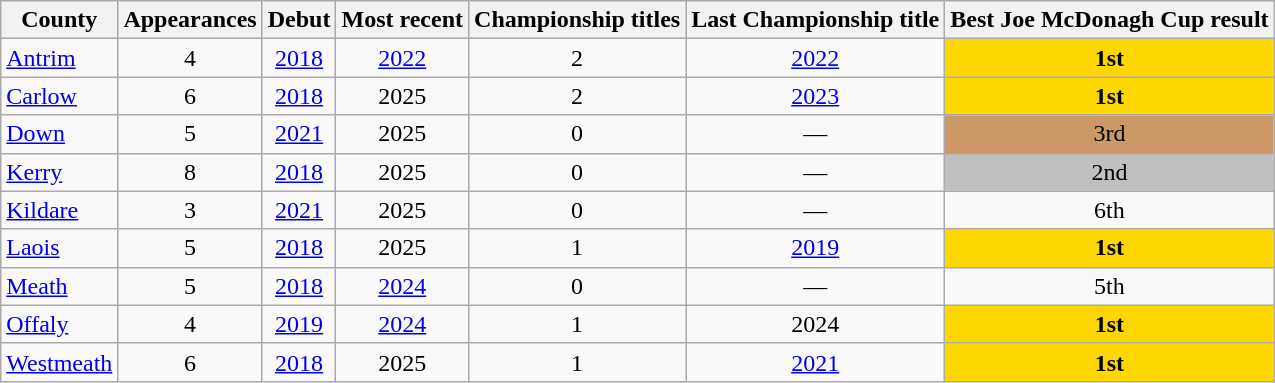<table class="wikitable sortable" style="text-align:center">
<tr>
<th>County</th>
<th>Appearances</th>
<th>Debut</th>
<th>Most recent</th>
<th>Championship titles</th>
<th>Last Championship title</th>
<th>Best Joe McDonagh Cup result</th>
</tr>
<tr>
<td style="text-align:left"><a href='#'>Antrim</a></td>
<td>4</td>
<td><a href='#'>2018</a></td>
<td><a href='#'>2022</a></td>
<td>2</td>
<td><a href='#'>2022</a></td>
<td bgcolor=gold><strong>1st</strong></td>
</tr>
<tr>
<td style="text-align:left"><a href='#'>Carlow</a></td>
<td>6</td>
<td><a href='#'>2018</a></td>
<td>2025</td>
<td>2</td>
<td><a href='#'>2023</a></td>
<td bgcolor=gold><strong>1st</strong></td>
</tr>
<tr>
<td style="text-align:left"><a href='#'>Down</a></td>
<td>5</td>
<td><a href='#'>2021</a></td>
<td>2025</td>
<td>0</td>
<td>—</td>
<td bgcolor=#cc9966>3rd</td>
</tr>
<tr>
<td style="text-align:left"><a href='#'>Kerry</a></td>
<td>8</td>
<td><a href='#'>2018</a></td>
<td>2025</td>
<td>0</td>
<td>—</td>
<td bgcolor=silver>2nd</td>
</tr>
<tr>
<td style="text-align:left"><a href='#'>Kildare</a></td>
<td>3</td>
<td><a href='#'>2021</a></td>
<td>2025</td>
<td>0</td>
<td>—</td>
<td>6th</td>
</tr>
<tr>
<td style="text-align:left"><a href='#'>Laois</a></td>
<td>5</td>
<td><a href='#'>2018</a></td>
<td>2025</td>
<td>1</td>
<td><a href='#'>2019</a></td>
<td bgcolor=gold><strong>1st</strong></td>
</tr>
<tr>
<td style="text-align:left"><a href='#'>Meath</a></td>
<td>5</td>
<td><a href='#'>2018</a></td>
<td><a href='#'>2024</a></td>
<td>0</td>
<td>—</td>
<td>5th</td>
</tr>
<tr>
<td style="text-align:left"><a href='#'>Offaly</a></td>
<td>4</td>
<td><a href='#'>2019</a></td>
<td><a href='#'>2024</a></td>
<td>1</td>
<td>2024</td>
<td bgcolor=gold><strong>1st</strong></td>
</tr>
<tr>
<td style="text-align:left"><a href='#'>Westmeath</a></td>
<td>6</td>
<td><a href='#'>2018</a></td>
<td>2025</td>
<td>1</td>
<td><a href='#'>2021</a></td>
<td bgcolor=gold><strong>1st</strong></td>
</tr>
</table>
